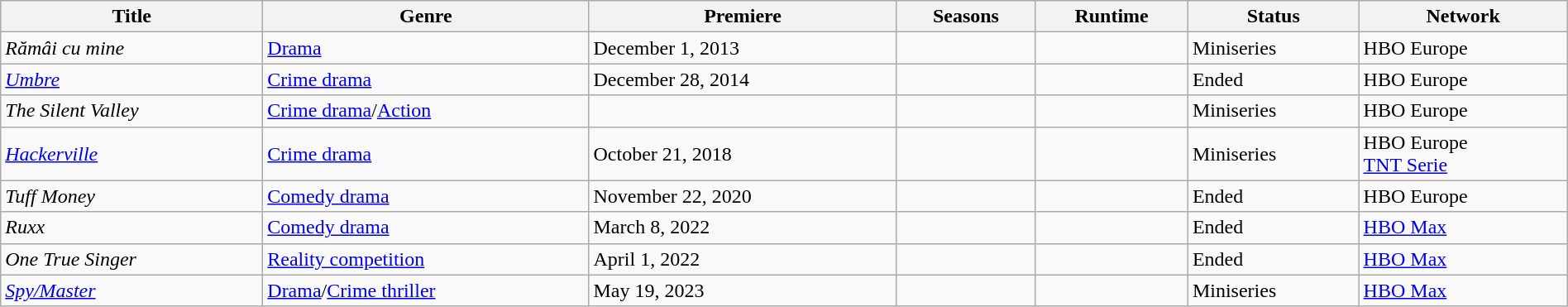<table class="wikitable sortable" style="width:100%">
<tr>
<th>Title</th>
<th>Genre</th>
<th>Premiere</th>
<th>Seasons</th>
<th>Runtime</th>
<th>Status</th>
<th>Network</th>
</tr>
<tr>
<td><em>Rămâi cu mine</em></td>
<td><a href='#'>Drama</a></td>
<td>December 1, 2013</td>
<td></td>
<td></td>
<td>Miniseries</td>
<td>HBO Europe</td>
</tr>
<tr>
<td><em><a href='#'>Umbre</a></em></td>
<td><a href='#'>Crime drama</a></td>
<td>December 28, 2014</td>
<td></td>
<td></td>
<td>Ended</td>
<td>HBO Europe</td>
</tr>
<tr>
<td><em>The Silent Valley</em></td>
<td><a href='#'>Crime drama</a>/<a href='#'>Action</a></td>
<td></td>
<td></td>
<td></td>
<td>Miniseries</td>
<td>HBO Europe</td>
</tr>
<tr>
<td><em><a href='#'>Hackerville</a></em></td>
<td><a href='#'>Crime drama</a></td>
<td>October 21, 2018</td>
<td></td>
<td></td>
<td>Miniseries</td>
<td>HBO Europe<br><a href='#'>TNT Serie</a></td>
</tr>
<tr>
<td><em>Tuff Money</em></td>
<td><a href='#'>Comedy drama</a></td>
<td>November 22, 2020</td>
<td></td>
<td></td>
<td>Ended</td>
<td>HBO Europe</td>
</tr>
<tr>
<td><em>Ruxx</em></td>
<td><a href='#'>Comedy drama</a></td>
<td>March 8, 2022</td>
<td></td>
<td></td>
<td>Ended</td>
<td><a href='#'>HBO Max</a></td>
</tr>
<tr>
<td><em>One True Singer</em></td>
<td><a href='#'>Reality competition</a></td>
<td>April 1, 2022</td>
<td></td>
<td></td>
<td>Ended</td>
<td><a href='#'>HBO Max</a></td>
</tr>
<tr>
<td><em><a href='#'>Spy/Master</a></em></td>
<td><a href='#'>Drama</a>/<a href='#'>Crime thriller</a></td>
<td>May 19, 2023</td>
<td></td>
<td></td>
<td>Miniseries</td>
<td><a href='#'>HBO Max</a></td>
</tr>
</table>
